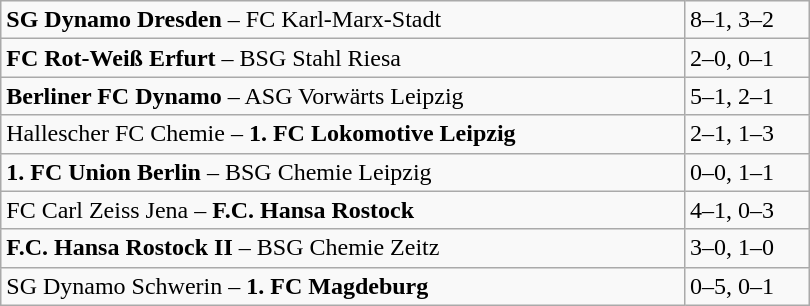<table class="wikitable" style="width:540px;">
<tr>
<td><strong>SG Dynamo Dresden</strong> – FC Karl-Marx-Stadt</td>
<td>8–1, 3–2</td>
</tr>
<tr>
<td><strong>FC Rot-Weiß Erfurt</strong> – BSG Stahl Riesa</td>
<td>2–0, 0–1</td>
</tr>
<tr>
<td><strong>Berliner FC Dynamo</strong> – ASG Vorwärts Leipzig</td>
<td>5–1, 2–1</td>
</tr>
<tr>
<td>Hallescher FC Chemie – <strong>1. FC Lokomotive Leipzig</strong></td>
<td>2–1, 1–3</td>
</tr>
<tr>
<td><strong>1. FC Union Berlin</strong> – BSG Chemie Leipzig</td>
<td>0–0, 1–1</td>
</tr>
<tr>
<td>FC Carl Zeiss Jena – <strong>F.C. Hansa Rostock</strong></td>
<td>4–1, 0–3</td>
</tr>
<tr>
<td><strong>F.C. Hansa Rostock II</strong> – BSG Chemie Zeitz</td>
<td>3–0, 1–0</td>
</tr>
<tr>
<td>SG Dynamo Schwerin – <strong>1. FC Magdeburg</strong></td>
<td>0–5, 0–1</td>
</tr>
</table>
